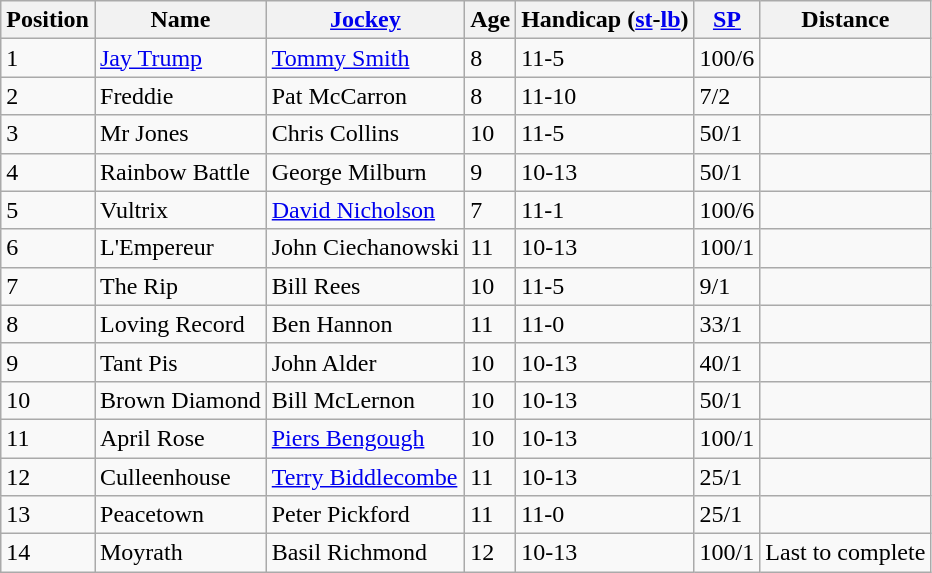<table class="wikitable sortable">
<tr>
<th>Position</th>
<th>Name</th>
<th><a href='#'>Jockey</a></th>
<th>Age</th>
<th>Handicap (<a href='#'>st</a>-<a href='#'>lb</a>)</th>
<th><a href='#'>SP</a></th>
<th>Distance</th>
</tr>
<tr>
<td>1</td>
<td><a href='#'>Jay Trump</a></td>
<td><a href='#'>Tommy Smith</a></td>
<td>8</td>
<td>11-5</td>
<td>100/6</td>
<td></td>
</tr>
<tr>
<td>2</td>
<td>Freddie</td>
<td>Pat McCarron</td>
<td>8</td>
<td>11-10</td>
<td>7/2</td>
<td></td>
</tr>
<tr>
<td>3</td>
<td>Mr Jones</td>
<td>Chris Collins</td>
<td>10</td>
<td>11-5</td>
<td>50/1</td>
<td></td>
</tr>
<tr>
<td>4</td>
<td>Rainbow Battle</td>
<td>George Milburn</td>
<td>9</td>
<td>10-13</td>
<td>50/1</td>
<td></td>
</tr>
<tr>
<td>5</td>
<td>Vultrix</td>
<td><a href='#'>David Nicholson</a></td>
<td>7</td>
<td>11-1</td>
<td>100/6</td>
<td></td>
</tr>
<tr>
<td>6</td>
<td>L'Empereur</td>
<td>John Ciechanowski</td>
<td>11</td>
<td>10-13</td>
<td>100/1</td>
<td></td>
</tr>
<tr>
<td>7</td>
<td>The Rip</td>
<td>Bill Rees</td>
<td>10</td>
<td>11-5</td>
<td>9/1</td>
<td></td>
</tr>
<tr>
<td>8</td>
<td>Loving Record</td>
<td>Ben Hannon</td>
<td>11</td>
<td>11-0</td>
<td>33/1</td>
<td></td>
</tr>
<tr>
<td>9</td>
<td>Tant Pis</td>
<td>John Alder</td>
<td>10</td>
<td>10-13</td>
<td>40/1</td>
<td></td>
</tr>
<tr>
<td>10</td>
<td>Brown Diamond</td>
<td>Bill McLernon</td>
<td>10</td>
<td>10-13</td>
<td>50/1</td>
<td></td>
</tr>
<tr>
<td>11</td>
<td>April Rose</td>
<td><a href='#'>Piers Bengough</a></td>
<td>10</td>
<td>10-13</td>
<td>100/1</td>
<td></td>
</tr>
<tr>
<td>12</td>
<td>Culleenhouse</td>
<td><a href='#'>Terry Biddlecombe</a></td>
<td>11</td>
<td>10-13</td>
<td>25/1</td>
<td></td>
</tr>
<tr>
<td>13</td>
<td>Peacetown</td>
<td>Peter Pickford</td>
<td>11</td>
<td>11-0</td>
<td>25/1</td>
<td></td>
</tr>
<tr>
<td>14</td>
<td>Moyrath</td>
<td>Basil Richmond</td>
<td>12</td>
<td>10-13</td>
<td>100/1</td>
<td>Last to complete</td>
</tr>
</table>
